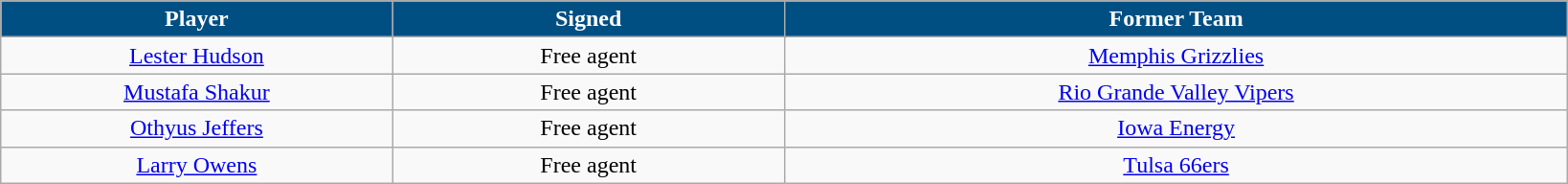<table class="wikitable sortable sortable">
<tr>
<th style="background:#004F83; color:white" width="10%">Player</th>
<th style="background:#004F83; color:white" width="10%">Signed</th>
<th style="background:#004F83; color:white" width="20%">Former Team</th>
</tr>
<tr style="text-align: center">
<td><a href='#'>Lester Hudson</a></td>
<td>Free agent</td>
<td><a href='#'>Memphis Grizzlies</a></td>
</tr>
<tr style="text-align: center">
<td><a href='#'>Mustafa Shakur</a></td>
<td>Free agent</td>
<td><a href='#'>Rio Grande Valley Vipers</a></td>
</tr>
<tr style="text-align: center">
<td><a href='#'>Othyus Jeffers</a></td>
<td>Free agent</td>
<td><a href='#'>Iowa Energy</a></td>
</tr>
<tr style="text-align: center">
<td><a href='#'>Larry Owens</a></td>
<td>Free agent</td>
<td><a href='#'>Tulsa 66ers</a></td>
</tr>
</table>
